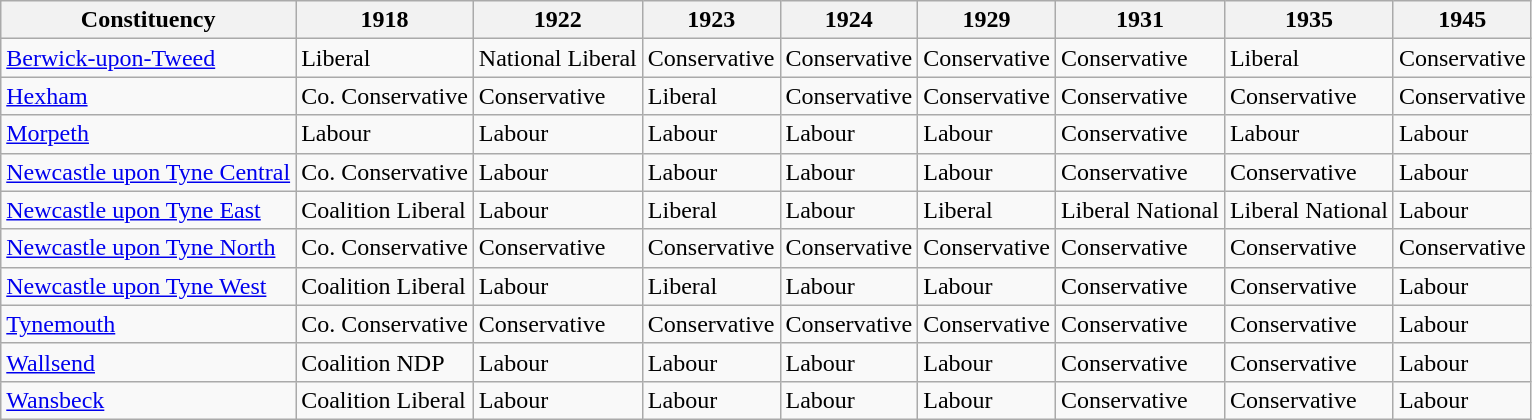<table class="wikitable sortable">
<tr>
<th>Constituency</th>
<th>1918</th>
<th>1922</th>
<th>1923</th>
<th>1924</th>
<th>1929</th>
<th>1931</th>
<th>1935</th>
<th>1945</th>
</tr>
<tr>
<td><a href='#'>Berwick-upon-Tweed</a></td>
<td bgcolor=>Liberal</td>
<td bgcolor=>National Liberal</td>
<td bgcolor=>Conservative</td>
<td bgcolor=>Conservative</td>
<td bgcolor=>Conservative</td>
<td bgcolor=>Conservative</td>
<td bgcolor=>Liberal</td>
<td bgcolor=>Conservative</td>
</tr>
<tr>
<td><a href='#'>Hexham</a></td>
<td bgcolor=>Co. Conservative</td>
<td bgcolor=>Conservative</td>
<td bgcolor=>Liberal</td>
<td bgcolor=>Conservative</td>
<td bgcolor=>Conservative</td>
<td bgcolor=>Conservative</td>
<td bgcolor=>Conservative</td>
<td bgcolor=>Conservative</td>
</tr>
<tr>
<td><a href='#'>Morpeth</a></td>
<td bgcolor=>Labour</td>
<td bgcolor=>Labour</td>
<td bgcolor=>Labour</td>
<td bgcolor=>Labour</td>
<td bgcolor=>Labour</td>
<td bgcolor=>Conservative</td>
<td bgcolor=>Labour</td>
<td bgcolor=>Labour</td>
</tr>
<tr>
<td><a href='#'>Newcastle upon Tyne Central</a></td>
<td bgcolor=>Co. Conservative</td>
<td bgcolor=>Labour</td>
<td bgcolor=>Labour</td>
<td bgcolor=>Labour</td>
<td bgcolor=>Labour</td>
<td bgcolor=>Conservative</td>
<td bgcolor=>Conservative</td>
<td bgcolor=>Labour</td>
</tr>
<tr>
<td><a href='#'>Newcastle upon Tyne East</a></td>
<td bgcolor=>Coalition Liberal</td>
<td bgcolor=>Labour</td>
<td bgcolor=>Liberal</td>
<td bgcolor=>Labour</td>
<td bgcolor=>Liberal</td>
<td bgcolor=>Liberal National</td>
<td bgcolor=>Liberal National</td>
<td bgcolor=>Labour</td>
</tr>
<tr>
<td><a href='#'>Newcastle upon Tyne North</a></td>
<td bgcolor=>Co. Conservative</td>
<td bgcolor=>Conservative</td>
<td bgcolor=>Conservative</td>
<td bgcolor=>Conservative</td>
<td bgcolor=>Conservative</td>
<td bgcolor=>Conservative</td>
<td bgcolor=>Conservative</td>
<td bgcolor=>Conservative</td>
</tr>
<tr>
<td><a href='#'>Newcastle upon Tyne West</a></td>
<td bgcolor=>Coalition Liberal</td>
<td bgcolor=>Labour</td>
<td bgcolor=>Liberal</td>
<td bgcolor=>Labour</td>
<td bgcolor=>Labour</td>
<td bgcolor=>Conservative</td>
<td bgcolor=>Conservative</td>
<td bgcolor=>Labour</td>
</tr>
<tr>
<td><a href='#'>Tynemouth</a></td>
<td bgcolor=>Co. Conservative</td>
<td bgcolor=>Conservative</td>
<td bgcolor=>Conservative</td>
<td bgcolor=>Conservative</td>
<td bgcolor=>Conservative</td>
<td bgcolor=>Conservative</td>
<td bgcolor=>Conservative</td>
<td bgcolor=>Labour</td>
</tr>
<tr>
<td><a href='#'>Wallsend</a></td>
<td bgcolor=>Coalition NDP</td>
<td bgcolor=>Labour</td>
<td bgcolor=>Labour</td>
<td bgcolor=>Labour</td>
<td bgcolor=>Labour</td>
<td bgcolor=>Conservative</td>
<td bgcolor=>Conservative</td>
<td bgcolor=>Labour</td>
</tr>
<tr>
<td><a href='#'>Wansbeck</a></td>
<td bgcolor=>Coalition Liberal</td>
<td bgcolor=>Labour</td>
<td bgcolor=>Labour</td>
<td bgcolor=>Labour</td>
<td bgcolor=>Labour</td>
<td bgcolor=>Conservative</td>
<td bgcolor=>Conservative</td>
<td bgcolor=>Labour</td>
</tr>
</table>
